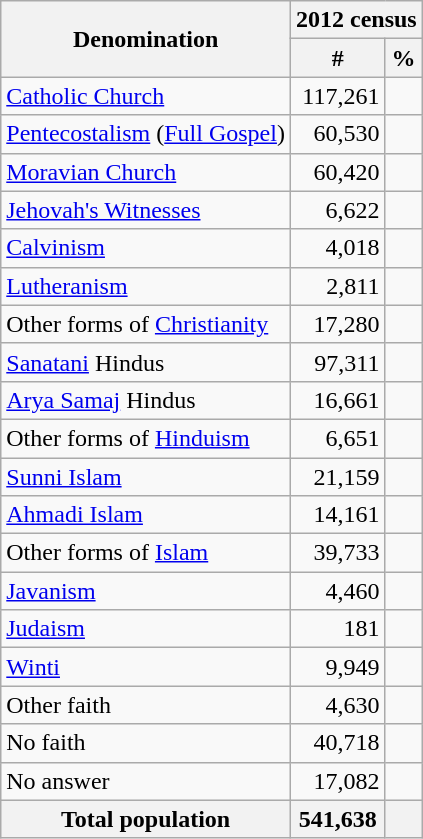<table class="wikitable sortable">
<tr>
<th rowspan="2">Denomination</th>
<th colspan="2">2012 census</th>
</tr>
<tr>
<th>#</th>
<th>%</th>
</tr>
<tr>
<td><a href='#'>Catholic Church</a></td>
<td align=right>117,261</td>
<td></td>
</tr>
<tr>
<td><a href='#'>Pentecostalism</a> (<a href='#'>Full Gospel</a>)</td>
<td align=right>60,530</td>
<td></td>
</tr>
<tr>
<td><a href='#'>Moravian Church</a></td>
<td align=right>60,420</td>
<td></td>
</tr>
<tr>
<td><a href='#'>Jehovah's Witnesses</a></td>
<td align=right>6,622</td>
<td></td>
</tr>
<tr>
<td><a href='#'>Calvinism</a></td>
<td align=right>4,018</td>
<td></td>
</tr>
<tr>
<td><a href='#'>Lutheranism</a></td>
<td align=right>2,811</td>
<td></td>
</tr>
<tr>
<td>Other forms of <a href='#'>Christianity</a></td>
<td align=right>17,280</td>
<td></td>
</tr>
<tr>
<td><a href='#'>Sanatani</a> Hindus</td>
<td align=right>97,311</td>
<td></td>
</tr>
<tr>
<td><a href='#'>Arya Samaj</a> Hindus</td>
<td align=right>16,661</td>
<td></td>
</tr>
<tr>
<td>Other forms of <a href='#'>Hinduism</a></td>
<td align=right>6,651</td>
<td></td>
</tr>
<tr>
<td><a href='#'>Sunni Islam</a></td>
<td align=right>21,159</td>
<td></td>
</tr>
<tr>
<td><a href='#'>Ahmadi Islam</a></td>
<td align=right>14,161</td>
<td></td>
</tr>
<tr>
<td>Other forms of <a href='#'>Islam</a></td>
<td align=right>39,733</td>
<td></td>
</tr>
<tr>
<td><a href='#'>Javanism</a></td>
<td align=right>4,460</td>
<td></td>
</tr>
<tr>
<td><a href='#'>Judaism</a></td>
<td align=right>181</td>
<td></td>
</tr>
<tr>
<td><a href='#'>Winti</a></td>
<td align=right>9,949</td>
<td></td>
</tr>
<tr>
<td>Other faith</td>
<td align=right>4,630</td>
<td></td>
</tr>
<tr>
<td>No faith</td>
<td align=right>40,718</td>
<td></td>
</tr>
<tr>
<td>No answer</td>
<td align=right>17,082</td>
<td></td>
</tr>
<tr>
<th>Total population</th>
<th align=right>541,638</th>
<th></th>
</tr>
</table>
